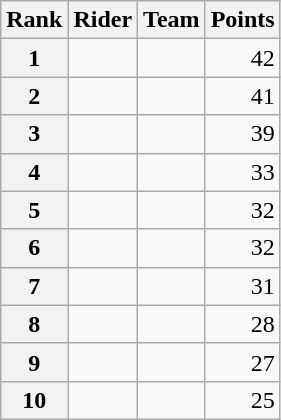<table class="wikitable" margin-bottom:0;">
<tr>
<th scope="col">Rank</th>
<th scope="col">Rider</th>
<th scope="col">Team</th>
<th scope="col">Points</th>
</tr>
<tr>
<th scope="row">1</th>
<td> </td>
<td></td>
<td align="right">42</td>
</tr>
<tr>
<th scope="row">2</th>
<td></td>
<td></td>
<td align="right">41</td>
</tr>
<tr>
<th scope="row">3</th>
<td></td>
<td></td>
<td align="right">39</td>
</tr>
<tr>
<th scope="row">4</th>
<td></td>
<td></td>
<td align="right">33</td>
</tr>
<tr>
<th scope="row">5</th>
<td></td>
<td></td>
<td align="right">32</td>
</tr>
<tr>
<th scope="row">6</th>
<td></td>
<td></td>
<td align="right">32</td>
</tr>
<tr>
<th scope="row">7</th>
<td></td>
<td></td>
<td align="right">31</td>
</tr>
<tr>
<th scope="row">8</th>
<td></td>
<td></td>
<td align="right">28</td>
</tr>
<tr>
<th scope="row">9</th>
<td></td>
<td></td>
<td align="right">27</td>
</tr>
<tr>
<th scope="row">10</th>
<td> </td>
<td></td>
<td align="right">25</td>
</tr>
</table>
